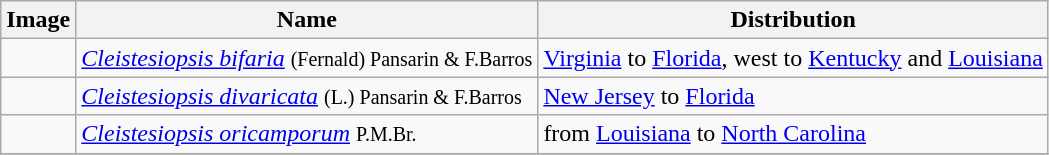<table class="wikitable">
<tr>
<th>Image</th>
<th>Name</th>
<th>Distribution</th>
</tr>
<tr>
<td></td>
<td><em><a href='#'>Cleistesiopsis bifaria</a></em> <small>(Fernald) Pansarin & F.Barros</small></td>
<td><a href='#'>Virginia</a> to <a href='#'>Florida</a>, west to <a href='#'>Kentucky</a> and <a href='#'>Louisiana</a></td>
</tr>
<tr>
<td></td>
<td><em><a href='#'>Cleistesiopsis divaricata</a></em> <small>(L.) Pansarin & F.Barros</small></td>
<td><a href='#'>New Jersey</a> to <a href='#'>Florida</a></td>
</tr>
<tr>
<td></td>
<td><em><a href='#'>Cleistesiopsis oricamporum</a></em> <small>P.M.Br.</small></td>
<td>from <a href='#'>Louisiana</a> to <a href='#'>North Carolina</a></td>
</tr>
<tr>
</tr>
</table>
